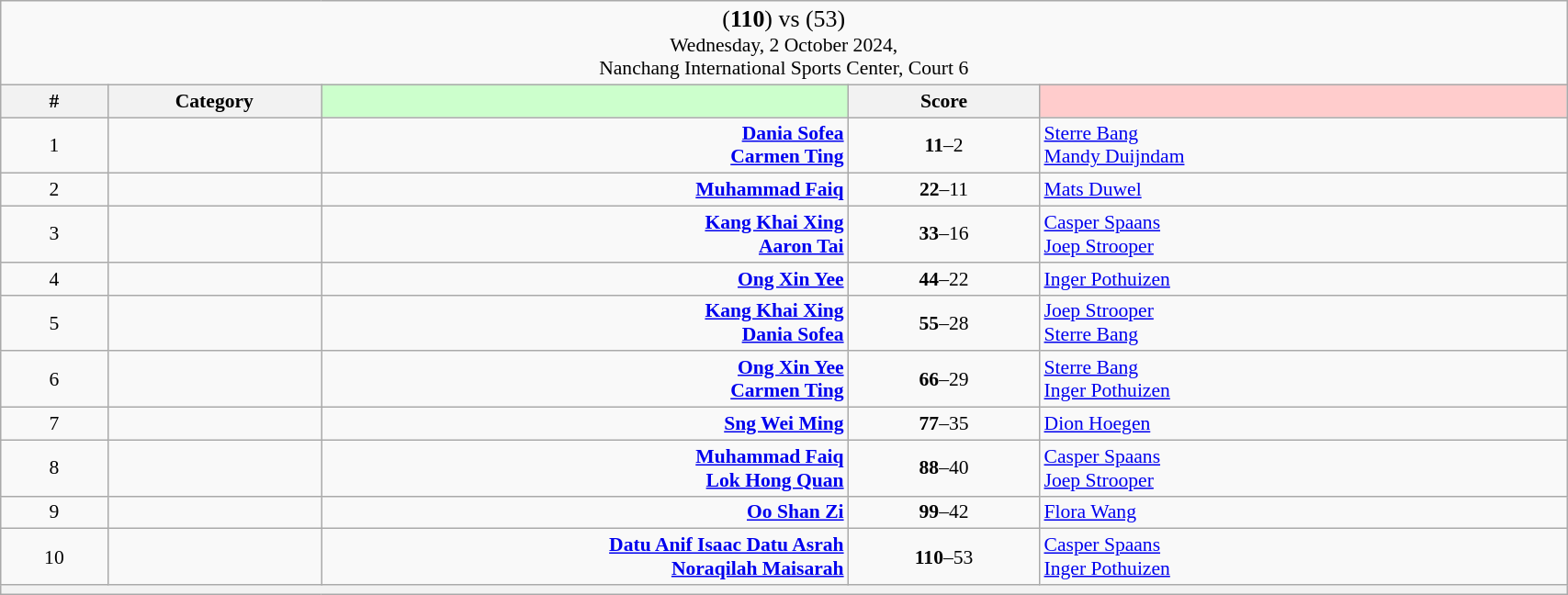<table class="wikitable mw-collapsible mw-collapsed" style="font-size:90%; text-align:center" width="90%">
<tr>
<td colspan="5"><big>(<strong>110</strong>) <strong></strong> vs  (53)</big><br>Wednesday, 2 October 2024, <br>Nanchang International Sports Center, Court 6</td>
</tr>
<tr>
<th width="25">#</th>
<th width="50">Category</th>
<th style="background-color:#CCFFCC" width="150"></th>
<th width="50">Score<br></th>
<th style="background-color:#FFCCCC" width="150"></th>
</tr>
<tr>
<td>1</td>
<td></td>
<td align="right"><strong><a href='#'>Dania Sofea</a> <br><a href='#'>Carmen Ting</a> </strong></td>
<td><strong>11</strong>–2<br></td>
<td align="left"> <a href='#'>Sterre Bang</a><br> <a href='#'>Mandy Duijndam</a></td>
</tr>
<tr>
<td>2</td>
<td></td>
<td align="right"><strong><a href='#'>Muhammad Faiq</a> </strong></td>
<td><strong>22</strong>–11<br></td>
<td align="left"> <a href='#'>Mats Duwel</a></td>
</tr>
<tr>
<td>3</td>
<td></td>
<td align="right"><strong><a href='#'>Kang Khai Xing</a> <br><a href='#'>Aaron Tai</a> </strong></td>
<td><strong>33</strong>–16<br></td>
<td align="left"> <a href='#'>Casper Spaans</a><br> <a href='#'>Joep Strooper</a></td>
</tr>
<tr>
<td>4</td>
<td></td>
<td align="right"><strong><a href='#'>Ong Xin Yee</a> </strong></td>
<td><strong>44</strong>–22<br></td>
<td align="left"> <a href='#'>Inger Pothuizen</a></td>
</tr>
<tr>
<td>5</td>
<td></td>
<td align="right"><strong><a href='#'>Kang Khai Xing</a> <br><a href='#'>Dania Sofea</a> </strong></td>
<td><strong>55</strong>–28<br></td>
<td align="left"> <a href='#'>Joep Strooper</a><br> <a href='#'>Sterre Bang</a></td>
</tr>
<tr>
<td>6</td>
<td></td>
<td align="right"><strong><a href='#'>Ong Xin Yee</a> <br><a href='#'>Carmen Ting</a> </strong></td>
<td><strong>66</strong>–29<br></td>
<td align="left"> <a href='#'>Sterre Bang</a><br> <a href='#'>Inger Pothuizen</a></td>
</tr>
<tr>
<td>7</td>
<td></td>
<td align="right"><strong><a href='#'>Sng Wei Ming</a> </strong></td>
<td><strong>77</strong>–35<br></td>
<td align="left"> <a href='#'>Dion Hoegen</a></td>
</tr>
<tr>
<td>8</td>
<td></td>
<td align="right"><strong><a href='#'>Muhammad Faiq</a> <br><a href='#'>Lok Hong Quan</a> </strong></td>
<td><strong>88</strong>–40<br></td>
<td align="left"> <a href='#'>Casper Spaans</a><br> <a href='#'>Joep Strooper</a></td>
</tr>
<tr>
<td>9</td>
<td></td>
<td align="right"><strong><a href='#'>Oo Shan Zi</a> </strong></td>
<td><strong>99</strong>–42<br></td>
<td align="left"> <a href='#'>Flora Wang</a></td>
</tr>
<tr>
<td>10</td>
<td></td>
<td align="right"><strong><a href='#'>Datu Anif Isaac Datu Asrah</a> <br><a href='#'>Noraqilah Maisarah</a> </strong></td>
<td><strong>110</strong>–53<br></td>
<td align="left"> <a href='#'>Casper Spaans</a><br> <a href='#'>Inger Pothuizen</a></td>
</tr>
<tr>
<th colspan="5"></th>
</tr>
</table>
